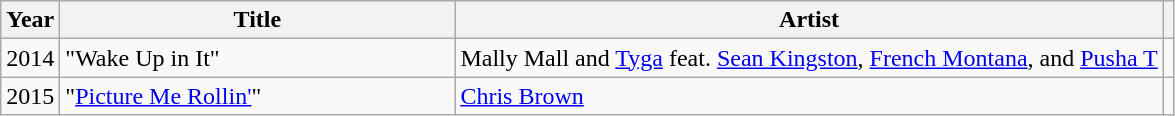<table class="wikitable">
<tr>
<th>Year</th>
<th scope="col" style="width:16em;">Title</th>
<th>Artist</th>
<th></th>
</tr>
<tr>
<td>2014</td>
<td scope="row">"Wake Up in It"</td>
<td>Mally Mall and <a href='#'>Tyga</a> feat. <a href='#'>Sean Kingston</a>, <a href='#'>French Montana</a>, and <a href='#'>Pusha T</a></td>
<td></td>
</tr>
<tr>
<td>2015</td>
<td scope="row">"<a href='#'>Picture Me Rollin'</a>"</td>
<td><a href='#'>Chris Brown</a></td>
<td></td>
</tr>
</table>
